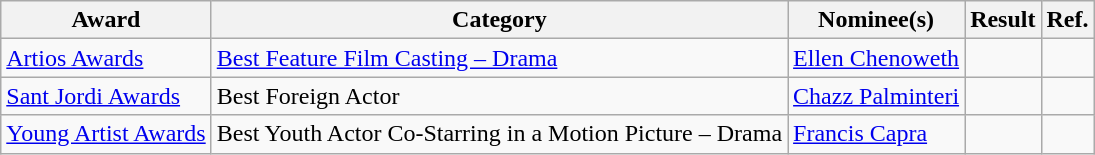<table class="wikitable">
<tr>
<th>Award</th>
<th>Category</th>
<th>Nominee(s)</th>
<th>Result</th>
<th>Ref.</th>
</tr>
<tr>
<td><a href='#'>Artios Awards</a></td>
<td><a href='#'>Best Feature Film Casting – Drama</a></td>
<td><a href='#'>Ellen Chenoweth</a></td>
<td></td>
<td align="center"></td>
</tr>
<tr>
<td><a href='#'>Sant Jordi Awards</a></td>
<td>Best Foreign Actor</td>
<td><a href='#'>Chazz Palminteri</a> </td>
<td></td>
<td align="center"></td>
</tr>
<tr>
<td><a href='#'>Young Artist Awards</a></td>
<td>Best Youth Actor Co-Starring in a Motion Picture – Drama</td>
<td><a href='#'>Francis Capra</a></td>
<td></td>
<td align="center"></td>
</tr>
</table>
